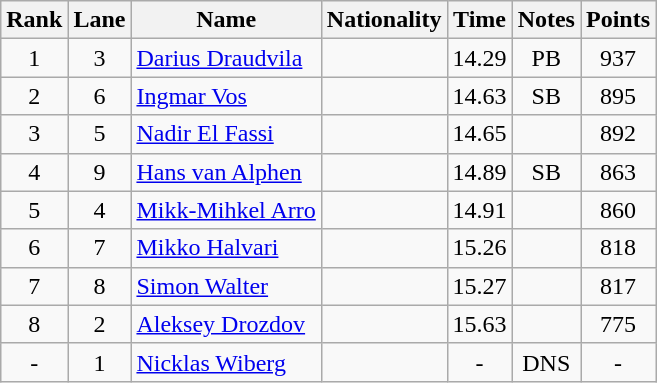<table class="wikitable sortable" style="text-align:center">
<tr>
<th>Rank</th>
<th>Lane</th>
<th>Name</th>
<th>Nationality</th>
<th>Time</th>
<th>Notes</th>
<th>Points</th>
</tr>
<tr>
<td>1</td>
<td>3</td>
<td align="left"><a href='#'>Darius Draudvila</a></td>
<td align=left></td>
<td>14.29</td>
<td>PB</td>
<td>937</td>
</tr>
<tr>
<td>2</td>
<td>6</td>
<td align="left"><a href='#'>Ingmar Vos</a></td>
<td align=left></td>
<td>14.63</td>
<td>SB</td>
<td>895</td>
</tr>
<tr>
<td>3</td>
<td>5</td>
<td align="left"><a href='#'>Nadir El Fassi</a></td>
<td align=left></td>
<td>14.65</td>
<td></td>
<td>892</td>
</tr>
<tr>
<td>4</td>
<td>9</td>
<td align="left"><a href='#'>Hans van Alphen</a></td>
<td align=left></td>
<td>14.89</td>
<td>SB</td>
<td>863</td>
</tr>
<tr>
<td>5</td>
<td>4</td>
<td align="left"><a href='#'>Mikk-Mihkel Arro</a></td>
<td align=left></td>
<td>14.91</td>
<td></td>
<td>860</td>
</tr>
<tr>
<td>6</td>
<td>7</td>
<td align="left"><a href='#'>Mikko Halvari</a></td>
<td align=left></td>
<td>15.26</td>
<td></td>
<td>818</td>
</tr>
<tr>
<td>7</td>
<td>8</td>
<td align="left"><a href='#'>Simon Walter</a></td>
<td align=left></td>
<td>15.27</td>
<td></td>
<td>817</td>
</tr>
<tr>
<td>8</td>
<td>2</td>
<td align="left"><a href='#'>Aleksey Drozdov</a></td>
<td align=left></td>
<td>15.63</td>
<td></td>
<td>775</td>
</tr>
<tr>
<td>-</td>
<td>1</td>
<td align="left"><a href='#'>Nicklas Wiberg</a></td>
<td align=left></td>
<td>-</td>
<td>DNS</td>
<td>-</td>
</tr>
</table>
